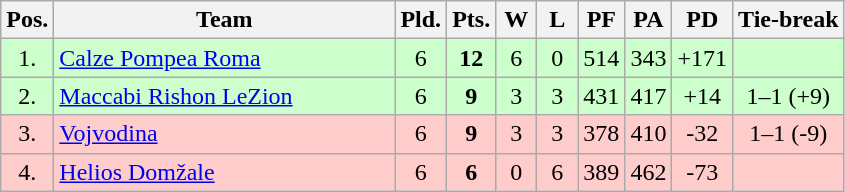<table class="wikitable" style="text-align:center">
<tr>
<th width=15>Pos.</th>
<th width=220>Team</th>
<th width=20>Pld.</th>
<th width=20>Pts.</th>
<th width=20>W</th>
<th width=20>L</th>
<th width=20>PF</th>
<th width=20>PA</th>
<th width=20>PD</th>
<th>Tie-break</th>
</tr>
<tr style="background:#cfc;">
<td>1.</td>
<td align=left> <a href='#'>Calze Pompea Roma</a></td>
<td>6</td>
<td><strong>12</strong></td>
<td>6</td>
<td>0</td>
<td>514</td>
<td>343</td>
<td>+171</td>
<td></td>
</tr>
<tr style="background:#cfc;">
<td>2.</td>
<td align=left> <a href='#'>Maccabi Rishon LeZion</a></td>
<td>6</td>
<td><strong>9</strong></td>
<td>3</td>
<td>3</td>
<td>431</td>
<td>417</td>
<td>+14</td>
<td>1–1 (+9)</td>
</tr>
<tr style="background:#fcc;">
<td>3.</td>
<td align=left> <a href='#'>Vojvodina</a></td>
<td>6</td>
<td><strong>9</strong></td>
<td>3</td>
<td>3</td>
<td>378</td>
<td>410</td>
<td>-32</td>
<td>1–1 (-9)</td>
</tr>
<tr style="background:#fcc;">
<td>4.</td>
<td align=left> <a href='#'>Helios Domžale</a></td>
<td>6</td>
<td><strong>6</strong></td>
<td>0</td>
<td>6</td>
<td>389</td>
<td>462</td>
<td>-73</td>
<td></td>
</tr>
</table>
